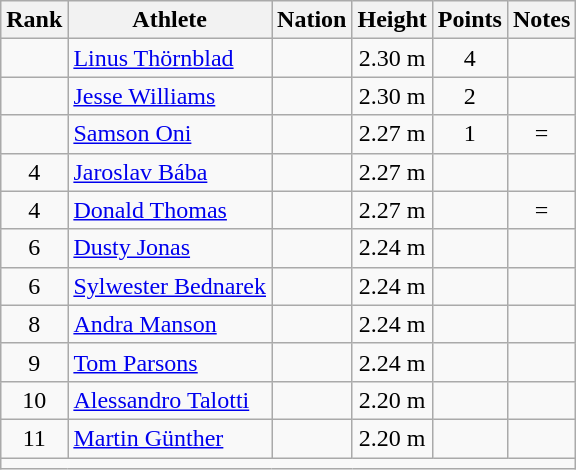<table class="wikitable mw-datatable sortable" style="text-align:center;">
<tr>
<th>Rank</th>
<th>Athlete</th>
<th>Nation</th>
<th>Height</th>
<th>Points</th>
<th>Notes</th>
</tr>
<tr>
<td></td>
<td align=left><a href='#'>Linus Thörnblad</a></td>
<td align=left></td>
<td>2.30 m</td>
<td>4</td>
<td></td>
</tr>
<tr>
<td></td>
<td align=left><a href='#'>Jesse Williams</a></td>
<td align=left></td>
<td>2.30 m</td>
<td>2</td>
<td></td>
</tr>
<tr>
<td></td>
<td align=left><a href='#'>Samson Oni</a></td>
<td align=left></td>
<td>2.27 m</td>
<td>1</td>
<td>=</td>
</tr>
<tr>
<td>4</td>
<td align=left><a href='#'>Jaroslav Bába</a></td>
<td align=left></td>
<td>2.27 m</td>
<td></td>
<td></td>
</tr>
<tr>
<td>4</td>
<td align=left><a href='#'>Donald Thomas</a></td>
<td align=left></td>
<td>2.27 m</td>
<td></td>
<td>=</td>
</tr>
<tr>
<td>6</td>
<td align=left><a href='#'>Dusty Jonas</a></td>
<td align=left></td>
<td>2.24 m</td>
<td></td>
<td></td>
</tr>
<tr>
<td>6</td>
<td align=left><a href='#'>Sylwester Bednarek</a></td>
<td align=left></td>
<td>2.24 m</td>
<td></td>
<td></td>
</tr>
<tr>
<td>8</td>
<td align=left><a href='#'>Andra Manson</a></td>
<td align=left></td>
<td>2.24 m</td>
<td></td>
<td></td>
</tr>
<tr>
<td>9</td>
<td align=left><a href='#'>Tom Parsons</a></td>
<td align=left></td>
<td>2.24 m</td>
<td></td>
<td></td>
</tr>
<tr>
<td>10</td>
<td align=left><a href='#'>Alessandro Talotti</a></td>
<td align=left></td>
<td>2.20 m</td>
<td></td>
<td></td>
</tr>
<tr>
<td>11</td>
<td align=left><a href='#'>Martin Günther</a></td>
<td align=left></td>
<td>2.20 m</td>
<td></td>
<td></td>
</tr>
<tr class="sortbottom">
<td colspan=6></td>
</tr>
</table>
